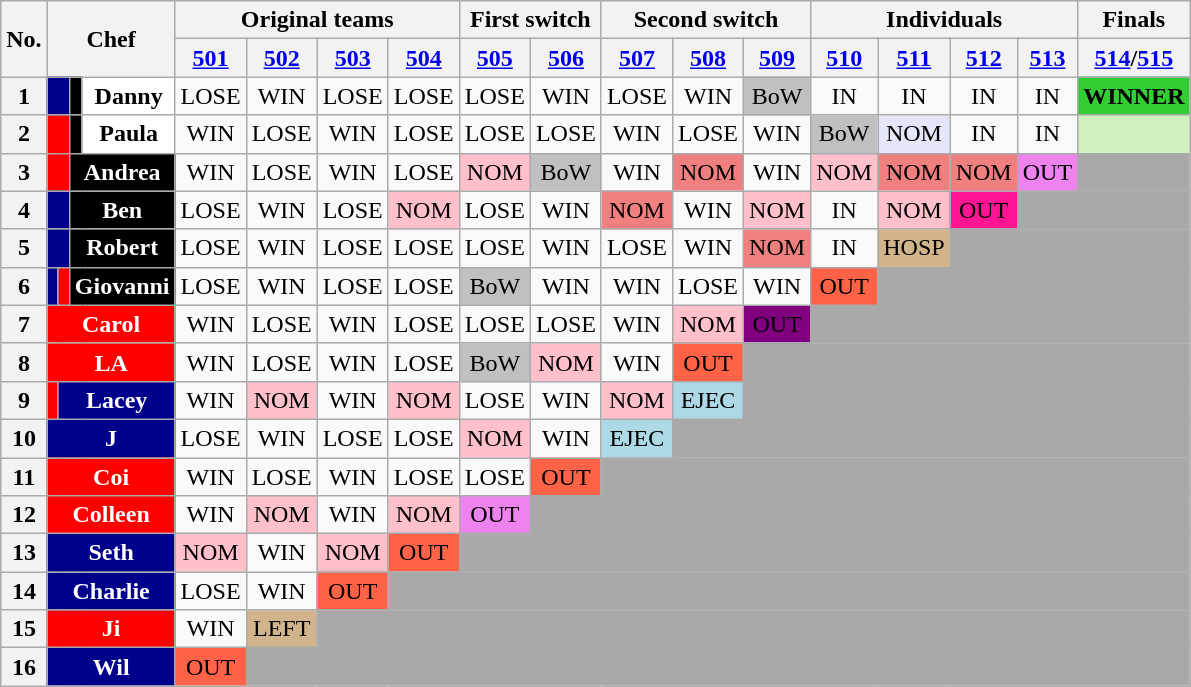<table class="wikitable" style="text-align:center; padding-right:6px; padding-left:6px ">
<tr>
<th rowspan="2">No.</th>
<th colspan="5" rowspan="2">Chef</th>
<th colspan=4>Original teams</th>
<th colspan=2>First switch</th>
<th colspan=3>Second switch</th>
<th colspan=4>Individuals</th>
<th>Finals</th>
</tr>
<tr>
<th scope="col"><a href='#'>501</a></th>
<th scope="col"><a href='#'>502</a></th>
<th scope="col"><a href='#'>503</a></th>
<th scope="col"><a href='#'>504</a></th>
<th scope="col"><a href='#'>505</a></th>
<th scope="col"><a href='#'>506</a></th>
<th scope="col"><a href='#'>507</a></th>
<th scope="col"><a href='#'>508</a></th>
<th scope="col"><a href='#'>509</a></th>
<th scope="col"><a href='#'>510</a></th>
<th scope="col"><a href='#'>511</a></th>
<th scope="col"><a href='#'>512</a></th>
<th scope="col"><a href='#'>513</a></th>
<th scope="col"><a href='#'>514</a>/<a href='#'>515</a></th>
</tr>
<tr>
<th>1</th>
<th colspan="3" style="background:darkblue; color:black;"></th>
<th style="background:black; color:black;"></th>
<th style="background:white; color:black;">Danny</th>
<td>LOSE</td>
<td>WIN</td>
<td>LOSE</td>
<td>LOSE</td>
<td>LOSE</td>
<td>WIN</td>
<td>LOSE</td>
<td>WIN</td>
<td style="background:silver;">BoW</td>
<td>IN</td>
<td>IN</td>
<td>IN</td>
<td>IN</td>
<td style="background:limegreen;"><strong>WINNER</strong></td>
</tr>
<tr>
<th>2</th>
<th colspan="3" style="background:red; color:black;"></th>
<th style="background:black; color:black;"></th>
<th style="background:white; color:black;">Paula</th>
<td>WIN</td>
<td>LOSE</td>
<td>WIN</td>
<td>LOSE</td>
<td>LOSE</td>
<td>LOSE</td>
<td>WIN</td>
<td>LOSE</td>
<td>WIN</td>
<td style="background:silver;">BoW</td>
<td style="background:lavender;">NOM</td>
<td>IN</td>
<td>IN</td>
<td style="background:#D0F0C0;"></td>
</tr>
<tr>
<th>3</th>
<th colspan="3" style="background:red; color:black;"></th>
<th colspan="2" style="background:#000; color:white;">Andrea</th>
<td>WIN</td>
<td>LOSE</td>
<td>WIN</td>
<td>LOSE</td>
<td style="background:pink;">NOM</td>
<td style="background:silver;">BoW</td>
<td>WIN</td>
<td style="background:lightcoral;">NOM</td>
<td>WIN</td>
<td style="background:pink;">NOM</td>
<td style="background:lightcoral;">NOM</td>
<td style="background:lightcoral;">NOM</td>
<td style="background:violet;">OUT</td>
<td style="background:darkgrey;"></td>
</tr>
<tr>
<th>4</th>
<th colspan="3" style="background:darkblue; color:black;"></th>
<th colspan="2" style="background:#000; color:white;">Ben</th>
<td>LOSE</td>
<td>WIN</td>
<td>LOSE</td>
<td style="background:pink;">NOM</td>
<td>LOSE</td>
<td>WIN</td>
<td style="background:lightcoral;">NOM</td>
<td>WIN</td>
<td style="background:pink;">NOM</td>
<td>IN</td>
<td style="background:pink;">NOM</td>
<td style="background:deeppink;">OUT</td>
<td colspan="2" style="background:darkgrey;"></td>
</tr>
<tr>
<th>5</th>
<th colspan="3" style="background:darkblue; color:black;"></th>
<th colspan="2" style="background:#000; color:white;">Robert</th>
<td>LOSE</td>
<td>WIN</td>
<td>LOSE</td>
<td>LOSE</td>
<td>LOSE</td>
<td>WIN</td>
<td>LOSE</td>
<td>WIN</td>
<td style="background:lightcoral;">NOM</td>
<td>IN</td>
<td style="background:tan;">HOSP</td>
<td colspan="3" style="background:darkgrey;"></td>
</tr>
<tr>
<th>6</th>
<th colspan="2" style="background:darkblue; color:black;"></th>
<th style="background:red; color:black;"></th>
<th colspan="2" style="background:#000; color:white;">Giovanni</th>
<td>LOSE</td>
<td>WIN</td>
<td>LOSE</td>
<td>LOSE</td>
<td style="background:silver;">BoW</td>
<td>WIN</td>
<td>WIN</td>
<td>LOSE</td>
<td>WIN</td>
<td style="background:tomato;">OUT</td>
<td colspan="4" style="background:darkgrey;"></td>
</tr>
<tr>
<th>7</th>
<th colspan="5" style="background:red; color:white;">Carol</th>
<td>WIN</td>
<td>LOSE</td>
<td>WIN</td>
<td>LOSE</td>
<td>LOSE</td>
<td>LOSE</td>
<td>WIN</td>
<td style="background:pink;">NOM</td>
<td style="background:purple;">OUT</td>
<td colspan="5" style="background:darkgrey;"></td>
</tr>
<tr>
<th>8</th>
<th colspan="5" style="background:red; color:white;">LA</th>
<td>WIN</td>
<td>LOSE</td>
<td>WIN</td>
<td>LOSE</td>
<td style="background:silver;">BoW</td>
<td style="background:pink;">NOM</td>
<td>WIN</td>
<td style="background:tomato;">OUT</td>
<td colspan="6" style="background:darkgrey;"></td>
</tr>
<tr>
<th>9</th>
<th style="background:red; color:black;"></th>
<th colspan="4" style="background:darkblue; color:white;">Lacey</th>
<td>WIN</td>
<td style="background:pink;">NOM</td>
<td>WIN</td>
<td style="background:pink;">NOM</td>
<td>LOSE</td>
<td>WIN</td>
<td style="background:pink;">NOM</td>
<td style="background:lightblue;">EJEC</td>
<td colspan="6" style="background:darkgrey"></td>
</tr>
<tr>
<th>10</th>
<th colspan="5" style="background:darkblue; color:white;">J</th>
<td>LOSE</td>
<td>WIN</td>
<td>LOSE</td>
<td>LOSE</td>
<td style="background:pink;">NOM</td>
<td>WIN</td>
<td style="background:lightblue;">EJEC</td>
<td colspan="7" style="background:darkgrey;"></td>
</tr>
<tr>
<th>11</th>
<th colspan="5" style="background:red; color:white;">Coi</th>
<td>WIN</td>
<td>LOSE</td>
<td>WIN</td>
<td>LOSE</td>
<td>LOSE</td>
<td style="background:tomato;">OUT</td>
<td colspan="8" style="background:darkgrey;"></td>
</tr>
<tr>
<th>12</th>
<th colspan="5" style="background:red; color:white;">Colleen</th>
<td>WIN</td>
<td style="background:pink;">NOM</td>
<td>WIN</td>
<td style="background:pink;">NOM</td>
<td style="background:violet;">OUT</td>
<td colspan="9" style="background:darkgrey;"></td>
</tr>
<tr>
<th>13</th>
<th colspan="5" style="background:darkblue; color:white;">Seth</th>
<td style="background:pink;">NOM</td>
<td>WIN</td>
<td style="background:pink;">NOM</td>
<td style="background:tomato;">OUT</td>
<td colspan="10" style="background:darkgrey;"></td>
</tr>
<tr>
<th>14</th>
<th colspan="5" style="background:darkblue; color:white;">Charlie</th>
<td>LOSE</td>
<td>WIN</td>
<td style="background:tomato;">OUT</td>
<td colspan="11" style="background:darkgrey;"></td>
</tr>
<tr>
<th>15</th>
<th colspan="5" style="background:red; color:white;">Ji</th>
<td>WIN</td>
<td style="background:tan;">LEFT</td>
<td colspan="12" style="background:darkgrey;"></td>
</tr>
<tr>
<th>16</th>
<th colspan="5" style="background:darkblue; color:white;">Wil</th>
<td style="background:tomato;">OUT</td>
<td colspan="13" style="background:darkgrey;"></td>
</tr>
</table>
